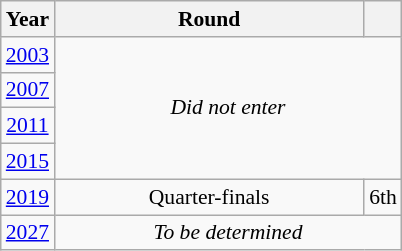<table class="wikitable" style="text-align: center; font-size:90%">
<tr>
<th>Year</th>
<th style="width:200px">Round</th>
<th></th>
</tr>
<tr>
<td><a href='#'>2003</a></td>
<td colspan="2" rowspan="4"><em>Did not enter</em></td>
</tr>
<tr>
<td><a href='#'>2007</a></td>
</tr>
<tr>
<td><a href='#'>2011</a></td>
</tr>
<tr>
<td><a href='#'>2015</a></td>
</tr>
<tr>
<td><a href='#'>2019</a></td>
<td>Quarter-finals</td>
<td>6th</td>
</tr>
<tr>
<td><a href='#'>2027</a></td>
<td colspan="2"><em>To be determined</em></td>
</tr>
</table>
